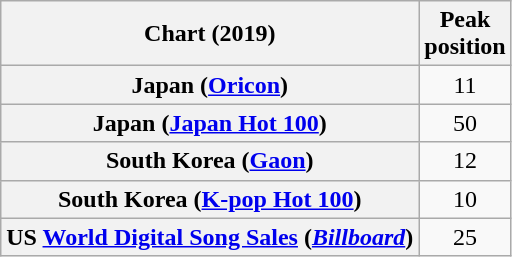<table class="wikitable sortable plainrowheaders" style="text-align:center;">
<tr>
<th>Chart (2019)</th>
<th>Peak<br>position</th>
</tr>
<tr>
<th scope="row">Japan (<a href='#'>Oricon</a>)</th>
<td>11</td>
</tr>
<tr>
<th scope="row">Japan (<a href='#'>Japan Hot 100</a>)</th>
<td>50</td>
</tr>
<tr>
<th scope="row">South Korea (<a href='#'>Gaon</a>)</th>
<td>12</td>
</tr>
<tr>
<th scope="row">South Korea (<a href='#'>K-pop Hot 100</a>)</th>
<td>10</td>
</tr>
<tr>
<th scope="row">US <a href='#'>World Digital Song Sales</a> (<em><a href='#'>Billboard</a></em>)</th>
<td>25</td>
</tr>
</table>
